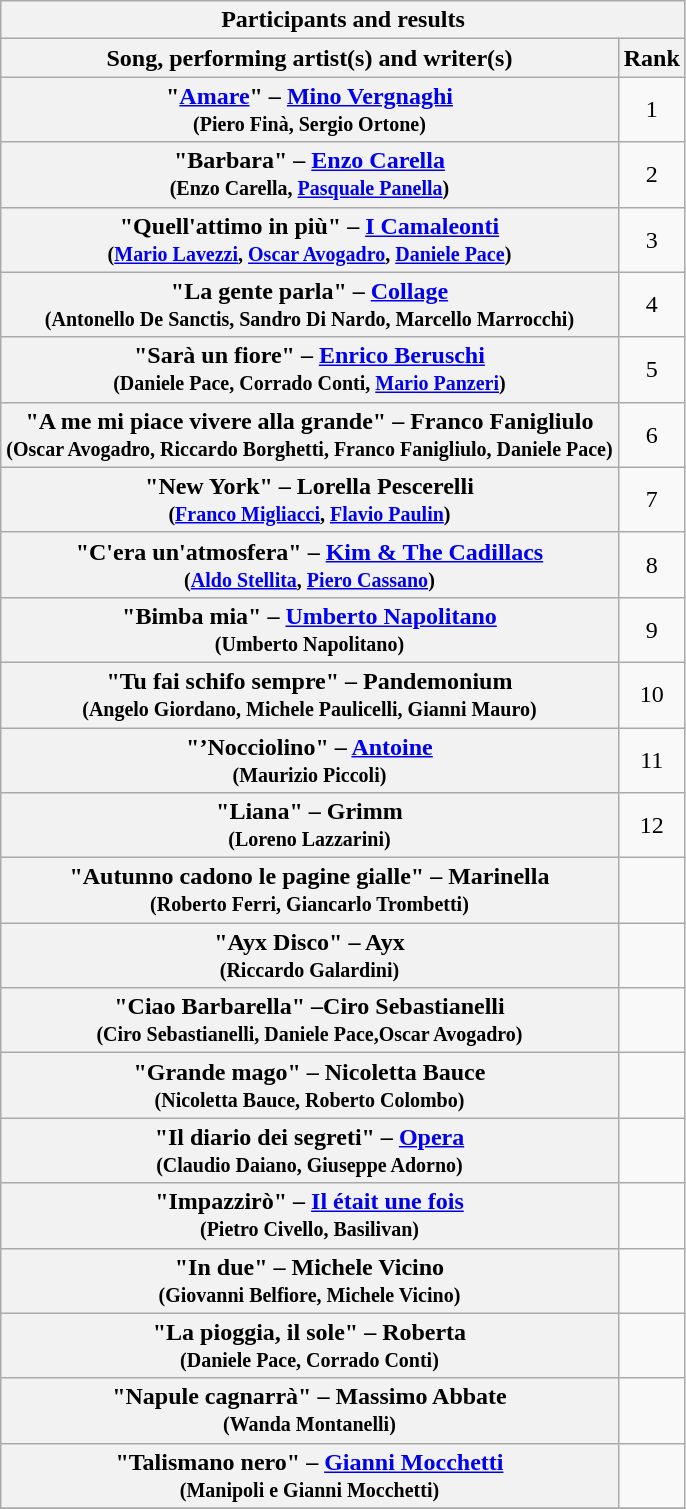<table class="plainrowheaders wikitable">
<tr>
<th colspan="3">Participants and results</th>
</tr>
<tr>
<th>Song, performing artist(s) and writer(s)</th>
<th>Rank</th>
</tr>
<tr>
<th scope="row">"<a href='#'>Amare</a>" – <a href='#'>Mino Vergnaghi</a>  <br><small> 	(Piero Finà, Sergio Ortone)</small></th>
<td style="text-align:center;">1</td>
</tr>
<tr>
<th scope="row">"Barbara" – <a href='#'>Enzo Carella</a>  <br><small>(Enzo Carella, <a href='#'>Pasquale Panella</a>)</small></th>
<td style="text-align:center;">2</td>
</tr>
<tr>
<th scope="row">"Quell'attimo in più" – <a href='#'>I Camaleonti</a>  <br><small> 	(<a href='#'>Mario Lavezzi</a>, <a href='#'>Oscar Avogadro</a>, <a href='#'>Daniele Pace</a>) </small></th>
<td style="text-align:center;">3</td>
</tr>
<tr>
<th scope="row">"La gente parla" – <a href='#'>Collage</a> <br><small>(Antonello De Sanctis, Sandro Di Nardo, Marcello Marrocchi)</small></th>
<td style="text-align:center;">4</td>
</tr>
<tr>
<th scope="row">"Sarà un fiore" – <a href='#'>Enrico Beruschi</a> <br><small>(Daniele Pace, Corrado Conti, <a href='#'>Mario Panzeri</a>)</small></th>
<td style="text-align:center;">5</td>
</tr>
<tr>
<th scope="row">"A me mi piace vivere alla grande" – Franco Fanigliulo <br><small>(Oscar Avogadro, Riccardo Borghetti, Franco Fanigliulo, Daniele Pace)</small></th>
<td style="text-align:center;">6</td>
</tr>
<tr>
<th scope="row">"New York" – Lorella Pescerelli <br><small> (<a href='#'>Franco Migliacci</a>, <a href='#'>Flavio Paulin</a>) </small></th>
<td style="text-align:center;">7</td>
</tr>
<tr>
<th scope="row">"C'era un'atmosfera" – <a href='#'>Kim & The Cadillacs</a>  <br><small> 	(<a href='#'>Aldo Stellita</a>, <a href='#'>Piero Cassano</a>)</small></th>
<td style="text-align:center;">8</td>
</tr>
<tr>
<th scope="row">"Bimba mia" – <a href='#'>Umberto Napolitano</a>  <br><small> 	(Umberto Napolitano)</small></th>
<td style="text-align:center;">9</td>
</tr>
<tr>
<th scope="row">"Tu fai schifo sempre" – Pandemonium  <br><small> 	 	(Angelo Giordano, Michele Paulicelli, Gianni Mauro) </small></th>
<td style="text-align:center;">10</td>
</tr>
<tr>
<th scope="row">"’Nocciolino" – <a href='#'>Antoine</a> <br><small>  	(Maurizio Piccoli)</small></th>
<td style="text-align:center;">11</td>
</tr>
<tr>
<th scope="row">"Liana" – Grimm <br><small> 	(Loreno Lazzarini)</small></th>
<td style="text-align:center;">12</td>
</tr>
<tr>
<th scope="row">"Autunno cadono le pagine gialle" – Marinella <br><small> 	(Roberto Ferri, Giancarlo Trombetti)</small></th>
<td></td>
</tr>
<tr>
<th scope="row">"Ayx Disco" – Ayx  <br><small> 	(Riccardo Galardini) </small></th>
<td></td>
</tr>
<tr>
<th scope="row">"Ciao Barbarella" –Ciro Sebastianelli <br><small> 	 (Ciro Sebastianelli, Daniele Pace,Oscar Avogadro) </small></th>
<td></td>
</tr>
<tr>
<th scope="row">"Grande mago" – Nicoletta Bauce <br><small> 	(Nicoletta Bauce, Roberto Colombo)</small></th>
<td></td>
</tr>
<tr>
<th scope="row">"Il diario dei segreti" – <a href='#'>Opera</a> <br><small>  (Claudio Daiano, Giuseppe Adorno) </small></th>
<td></td>
</tr>
<tr>
<th scope="row">"Impazzirò" – <a href='#'>Il était une fois</a> <br><small> (Pietro Civello, Basilivan) </small></th>
<td></td>
</tr>
<tr>
<th scope="row">"In due" – Michele Vicino <br><small> 	(Giovanni Belfiore, Michele Vicino) </small></th>
<td></td>
</tr>
<tr>
<th scope="row">"La pioggia, il sole" – Roberta <br><small> (Daniele Pace, Corrado Conti) </small></th>
<td></td>
</tr>
<tr>
<th scope="row">"Napule cagnarrà" – Massimo Abbate <br><small> 	(Wanda Montanelli) </small></th>
<td></td>
</tr>
<tr>
<th scope="row">"Talismano nero" – <a href='#'>Gianni Mocchetti</a> <br><small> 	(Manipoli e Gianni Mocchetti) </small></th>
<td></td>
</tr>
<tr>
</tr>
</table>
